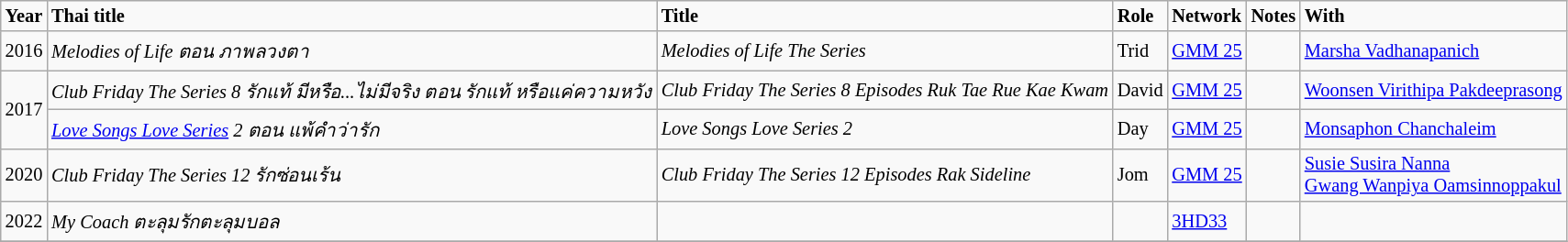<table class="wikitable" style="font-size: 85%;">
<tr>
<td><strong>Year</strong></td>
<td><strong>Thai title</strong></td>
<td><strong>Title</strong></td>
<td><strong>Role</strong></td>
<td><strong>Network</strong></td>
<td><strong>Notes</strong></td>
<td><strong>With</strong></td>
</tr>
<tr>
<td rowspan="1">2016</td>
<td><em>Melodies of Life ตอน ภาพลวงตา</em></td>
<td><em>Melodies of Life The Series </em></td>
<td>Trid</td>
<td><a href='#'>GMM 25</a></td>
<td></td>
<td><a href='#'>Marsha Vadhanapanich</a></td>
</tr>
<tr>
<td rowspan="2">2017</td>
<td><em>Club Friday The Series 8 รักแท้ มีหรือ...ไม่มีจริง ตอน รักแท้ หรือแค่ความหวัง</em></td>
<td><em>Club Friday The Series 8 Episodes Ruk Tae Rue Kae Kwam</em></td>
<td>David</td>
<td><a href='#'>GMM 25</a></td>
<td></td>
<td><a href='#'>Woonsen Virithipa Pakdeeprasong</a></td>
</tr>
<tr>
<td><em><a href='#'>Love Songs Love Series</a> 2 ตอน แพ้คำว่ารัก</em></td>
<td><em>Love Songs Love Series 2</em></td>
<td>Day</td>
<td><a href='#'>GMM 25</a></td>
<td></td>
<td><a href='#'>Monsaphon Chanchaleim</a></td>
</tr>
<tr>
<td rowspan="1">2020</td>
<td><em>Club Friday The Series 12 รักซ่อนเร้น</em></td>
<td><em>Club Friday The Series 12 Episodes Rak Sideline</em></td>
<td>Jom</td>
<td><a href='#'>GMM 25</a></td>
<td></td>
<td><a href='#'>Susie Susira Nanna</a> <br> <a href='#'>Gwang Wanpiya Oamsinnoppakul</a></td>
</tr>
<tr>
<td rowspan="1">2022</td>
<td><em>My Coach ตะลุมรักตะลุมบอล</em></td>
<td><em> </em></td>
<td></td>
<td><a href='#'>3HD33</a></td>
<td></td>
<td></td>
</tr>
<tr>
</tr>
</table>
